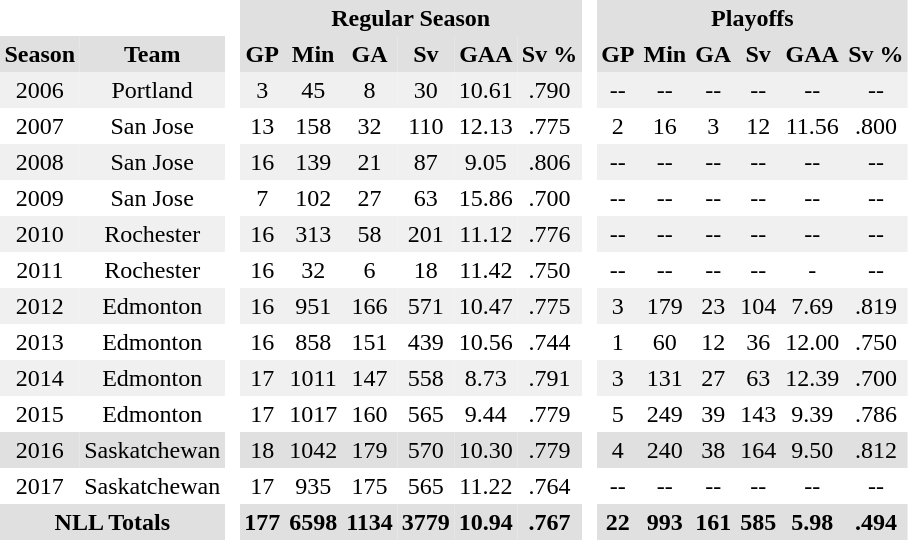<table BORDER="0" CELLPADDING="3" CELLSPACING="0">
<tr ALIGN="center" bgcolor="#e0e0e0">
<th colspan="2" bgcolor="#ffffff"> </th>
<th rowspan="99" bgcolor="#ffffff"> </th>
<th colspan="6">Regular Season</th>
<th rowspan="99" bgcolor="#ffffff"> </th>
<th colspan="6">Playoffs</th>
</tr>
<tr ALIGN="center" bgcolor="#e0e0e0">
<th>Season</th>
<th>Team</th>
<th>GP</th>
<th>Min</th>
<th>GA</th>
<th>Sv</th>
<th>GAA</th>
<th>Sv %</th>
<th>GP</th>
<th>Min</th>
<th>GA</th>
<th>Sv</th>
<th>GAA</th>
<th>Sv %</th>
</tr>
<tr ALIGN="center" bgcolor="#f0f0f0">
<td>2006</td>
<td>Portland</td>
<td>3</td>
<td>45</td>
<td>8</td>
<td>30</td>
<td>10.61</td>
<td>.790</td>
<td>--</td>
<td>--</td>
<td>--</td>
<td>--</td>
<td>--</td>
<td>--</td>
</tr>
<tr ALIGN="center">
<td>2007</td>
<td>San Jose</td>
<td>13</td>
<td>158</td>
<td>32</td>
<td>110</td>
<td>12.13</td>
<td>.775</td>
<td>2</td>
<td>16</td>
<td>3</td>
<td>12</td>
<td>11.56</td>
<td>.800</td>
</tr>
<tr ALIGN="center" bgcolor="#f0f0f0">
<td>2008</td>
<td>San Jose</td>
<td>16</td>
<td>139</td>
<td>21</td>
<td>87</td>
<td>9.05</td>
<td>.806</td>
<td>--</td>
<td>--</td>
<td>--</td>
<td>--</td>
<td>--</td>
<td>--</td>
</tr>
<tr ALIGN="center">
<td>2009</td>
<td>San Jose</td>
<td>7</td>
<td>102</td>
<td>27</td>
<td>63</td>
<td>15.86</td>
<td>.700</td>
<td>--</td>
<td>--</td>
<td>--</td>
<td>--</td>
<td>--</td>
<td>--</td>
</tr>
<tr ALIGN="center" bgcolor="#f0f0f0">
<td>2010</td>
<td>Rochester</td>
<td>16</td>
<td>313</td>
<td>58</td>
<td>201</td>
<td>11.12</td>
<td>.776</td>
<td>--</td>
<td>--</td>
<td>--</td>
<td>--</td>
<td>--</td>
<td>--</td>
</tr>
<tr ALIGN="center">
<td>2011</td>
<td>Rochester</td>
<td>16</td>
<td>32</td>
<td>6</td>
<td>18</td>
<td>11.42</td>
<td>.750</td>
<td>--</td>
<td>--</td>
<td>--</td>
<td>--</td>
<td>-</td>
<td>--</td>
</tr>
<tr ALIGN="center" bgcolor="#f0f0f0">
<td>2012</td>
<td>Edmonton</td>
<td>16</td>
<td>951</td>
<td>166</td>
<td>571</td>
<td>10.47</td>
<td>.775</td>
<td>3</td>
<td>179</td>
<td>23</td>
<td>104</td>
<td>7.69</td>
<td>.819</td>
</tr>
<tr ALIGN="center">
<td>2013</td>
<td>Edmonton</td>
<td>16</td>
<td>858</td>
<td>151</td>
<td>439</td>
<td>10.56</td>
<td>.744</td>
<td>1</td>
<td>60</td>
<td>12</td>
<td>36</td>
<td>12.00</td>
<td>.750</td>
</tr>
<tr ALIGN="center" bgcolor="#f0f0f0">
<td>2014</td>
<td>Edmonton</td>
<td>17</td>
<td>1011</td>
<td>147</td>
<td>558</td>
<td>8.73</td>
<td>.791</td>
<td>3</td>
<td>131</td>
<td>27</td>
<td>63</td>
<td>12.39</td>
<td>.700</td>
</tr>
<tr ALIGN="center">
<td>2015</td>
<td>Edmonton</td>
<td>17</td>
<td>1017</td>
<td>160</td>
<td>565</td>
<td>9.44</td>
<td>.779</td>
<td>5</td>
<td>249</td>
<td>39</td>
<td>143</td>
<td>9.39</td>
<td>.786</td>
</tr>
<tr ALIGN="center" bgcolor="#e0e0e0">
<td>2016</td>
<td>Saskatchewan</td>
<td>18</td>
<td>1042</td>
<td>179</td>
<td>570</td>
<td>10.30</td>
<td>.779</td>
<td>4</td>
<td>240</td>
<td>38</td>
<td>164</td>
<td>9.50</td>
<td>.812</td>
</tr>
<tr ALIGN="center">
<td>2017</td>
<td>Saskatchewan</td>
<td>17</td>
<td>935</td>
<td>175</td>
<td>565</td>
<td>11.22</td>
<td>.764</td>
<td>--</td>
<td>--</td>
<td>--</td>
<td>--</td>
<td>--</td>
<td>--</td>
</tr>
<tr ALIGN="center" bgcolor="#e0e0e0">
<th colspan="2">NLL Totals</th>
<th>177</th>
<th>6598</th>
<th>1134</th>
<th>3779</th>
<th>10.94</th>
<th>.767</th>
<th>22</th>
<th>993</th>
<th>161</th>
<th>585</th>
<th>5.98</th>
<th>.494</th>
</tr>
</table>
